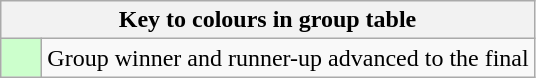<table class="wikitable" style="text-align: center;">
<tr>
<th colspan=2>Key to colours in group table</th>
</tr>
<tr>
<td bgcolor=#ccffcc style="width: 20px;"></td>
<td align=left>Group winner and runner-up advanced to the final</td>
</tr>
</table>
